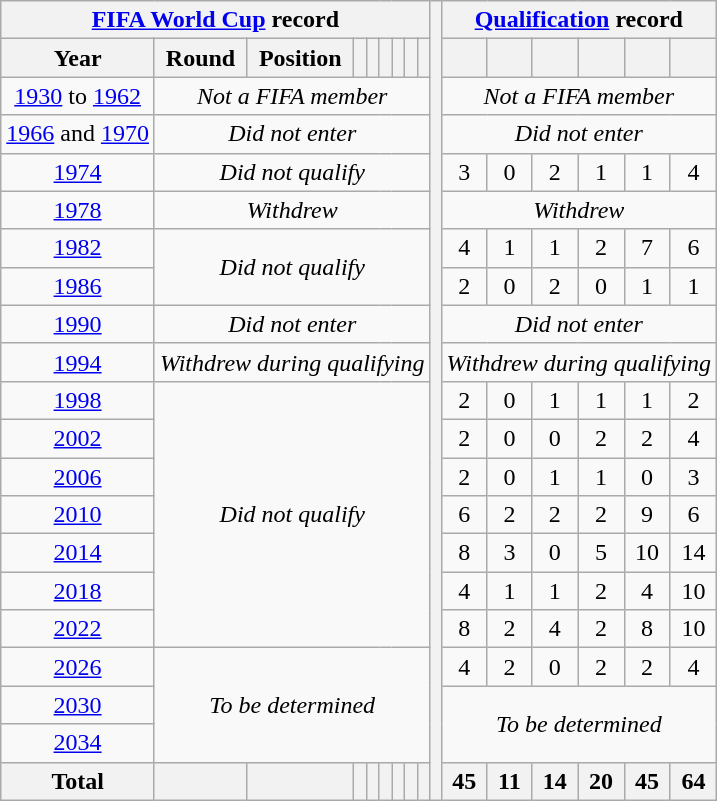<table class="wikitable" style="text-align: center;">
<tr>
<th colspan=9><a href='#'>FIFA World Cup</a> record</th>
<th rowspan=30></th>
<th colspan=6><a href='#'>Qualification</a> record</th>
</tr>
<tr>
<th>Year</th>
<th>Round</th>
<th>Position</th>
<th></th>
<th></th>
<th></th>
<th></th>
<th></th>
<th></th>
<th></th>
<th></th>
<th></th>
<th></th>
<th></th>
<th></th>
</tr>
<tr>
<td><a href='#'>1930</a> to <a href='#'>1962</a></td>
<td Colspan=8><em>Not a FIFA member</em></td>
<td Colspan=6><em>Not a FIFA member</em></td>
</tr>
<tr>
<td><a href='#'>1966</a> and <a href='#'>1970</a></td>
<td Colspan=8><em>Did not enter</em></td>
<td Colspan=6><em>Did not enter</em></td>
</tr>
<tr>
<td> <a href='#'>1974</a></td>
<td Colspan=8><em>Did not qualify</em></td>
<td>3</td>
<td>0</td>
<td>2</td>
<td>1</td>
<td>1</td>
<td>4</td>
</tr>
<tr>
<td> <a href='#'>1978</a></td>
<td Colspan=8><em>Withdrew</em></td>
<td Colspan=6><em>Withdrew</em></td>
</tr>
<tr>
<td> <a href='#'>1982</a></td>
<td rowspan=2 colspan=8><em>Did not qualify</em></td>
<td>4</td>
<td>1</td>
<td>1</td>
<td>2</td>
<td>7</td>
<td>6</td>
</tr>
<tr>
<td> <a href='#'>1986</a></td>
<td>2</td>
<td>0</td>
<td>2</td>
<td>0</td>
<td>1</td>
<td>1</td>
</tr>
<tr>
<td> <a href='#'>1990</a></td>
<td colspan=8><em>Did not enter</em></td>
<td colspan=6><em>Did not enter</em></td>
</tr>
<tr>
<td> <a href='#'>1994</a></td>
<td colspan=8><em>Withdrew during qualifying</em></td>
<td colspan=6><em>Withdrew during qualifying</em></td>
</tr>
<tr>
<td> <a href='#'>1998</a></td>
<td rowspan=7 colspan=8><em>Did not qualify</em></td>
<td>2</td>
<td>0</td>
<td>1</td>
<td>1</td>
<td>1</td>
<td>2</td>
</tr>
<tr>
<td>  <a href='#'>2002</a></td>
<td>2</td>
<td>0</td>
<td>0</td>
<td>2</td>
<td>2</td>
<td>4</td>
</tr>
<tr>
<td> <a href='#'>2006</a></td>
<td>2</td>
<td>0</td>
<td>1</td>
<td>1</td>
<td>0</td>
<td>3</td>
</tr>
<tr>
<td> <a href='#'>2010</a></td>
<td>6</td>
<td>2</td>
<td>2</td>
<td>2</td>
<td>9</td>
<td>6</td>
</tr>
<tr>
<td> <a href='#'>2014</a></td>
<td>8</td>
<td>3</td>
<td>0</td>
<td>5</td>
<td>10</td>
<td>14</td>
</tr>
<tr>
<td> <a href='#'>2018</a></td>
<td>4</td>
<td>1</td>
<td>1</td>
<td>2</td>
<td>4</td>
<td>10</td>
</tr>
<tr>
<td> <a href='#'>2022</a></td>
<td>8</td>
<td>2</td>
<td>4</td>
<td>2</td>
<td>8</td>
<td>10</td>
</tr>
<tr>
<td>   <a href='#'>2026</a></td>
<td rowspan=3 colspan=8><em>To be determined</em></td>
<td>4</td>
<td>2</td>
<td>0</td>
<td>2</td>
<td>2</td>
<td>4</td>
</tr>
<tr>
<td>   <a href='#'>2030</a></td>
<td rowspan=2 colspan=6><em>To be determined</em></td>
</tr>
<tr>
<td> <a href='#'>2034</a></td>
</tr>
<tr>
<th>Total</th>
<th></th>
<th></th>
<th></th>
<th></th>
<th></th>
<th></th>
<th></th>
<th></th>
<th>45</th>
<th>11</th>
<th>14</th>
<th>20</th>
<th>45</th>
<th>64</th>
</tr>
</table>
